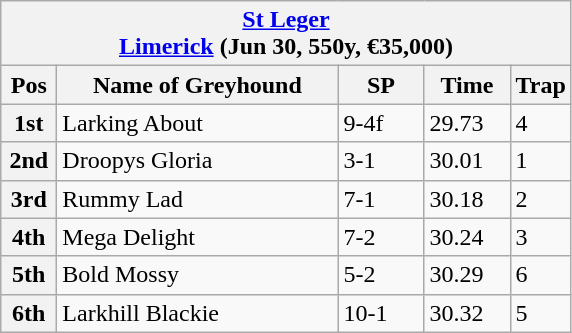<table class="wikitable">
<tr>
<th colspan="6"><a href='#'>St Leger</a><br> <a href='#'>Limerick</a> (Jun 30, 550y, €35,000)</th>
</tr>
<tr>
<th width=30>Pos</th>
<th width=180>Name of Greyhound</th>
<th width=50>SP</th>
<th width=50>Time</th>
<th width=30>Trap</th>
</tr>
<tr>
<th>1st</th>
<td>Larking About </td>
<td>9-4f</td>
<td>29.73</td>
<td>4</td>
</tr>
<tr>
<th>2nd</th>
<td>Droopys Gloria</td>
<td>3-1</td>
<td>30.01</td>
<td>1</td>
</tr>
<tr>
<th>3rd</th>
<td>Rummy Lad</td>
<td>7-1</td>
<td>30.18</td>
<td>2</td>
</tr>
<tr>
<th>4th</th>
<td>Mega Delight</td>
<td>7-2</td>
<td>30.24</td>
<td>3</td>
</tr>
<tr>
<th>5th</th>
<td>Bold Mossy</td>
<td>5-2</td>
<td>30.29</td>
<td>6</td>
</tr>
<tr>
<th>6th</th>
<td>Larkhill Blackie</td>
<td>10-1</td>
<td>30.32</td>
<td>5</td>
</tr>
</table>
